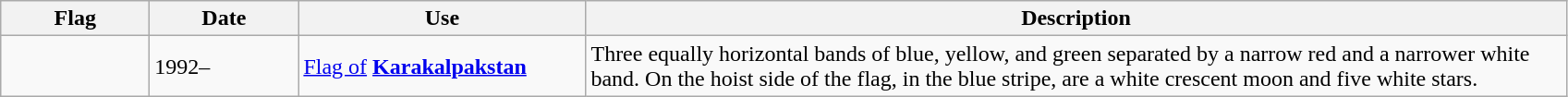<table class="wikitable" style="background:#FFFFF;">
<tr>
<th style="width:100px;">Flag</th>
<th style="width:100px;">Date</th>
<th style="width:200px;">Use</th>
<th style="width:700px;">Description</th>
</tr>
<tr>
<td></td>
<td>1992–</td>
<td><a href='#'>Flag of</a> <strong><a href='#'>Karakalpakstan</a></strong></td>
<td>Three equally horizontal bands of blue, yellow, and green separated by a narrow red and a narrower white band. On the hoist side of the flag, in the blue stripe, are a white crescent moon and five white stars.</td>
</tr>
</table>
